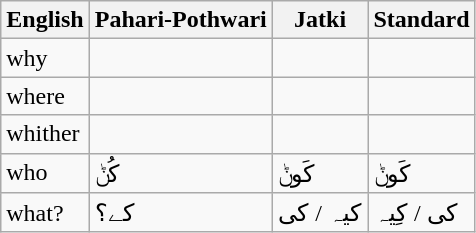<table class="wikitable">
<tr>
<th>English</th>
<th>Pahari-Pothwari</th>
<th>Jatki</th>
<th>Standard</th>
</tr>
<tr>
<td>why</td>
<td></td>
<td></td>
<td></td>
</tr>
<tr>
<td>where</td>
<td></td>
<td></td>
<td></td>
</tr>
<tr>
<td>whither</td>
<td></td>
<td></td>
<td></td>
</tr>
<tr>
<td>who</td>
<td>کُݨ</td>
<td>کَوݨ</td>
<td>کَوݨ</td>
</tr>
<tr>
<td>what?</td>
<td>کے؟</td>
<td>کیہ / کی</td>
<td>کی / کِیہ</td>
</tr>
</table>
